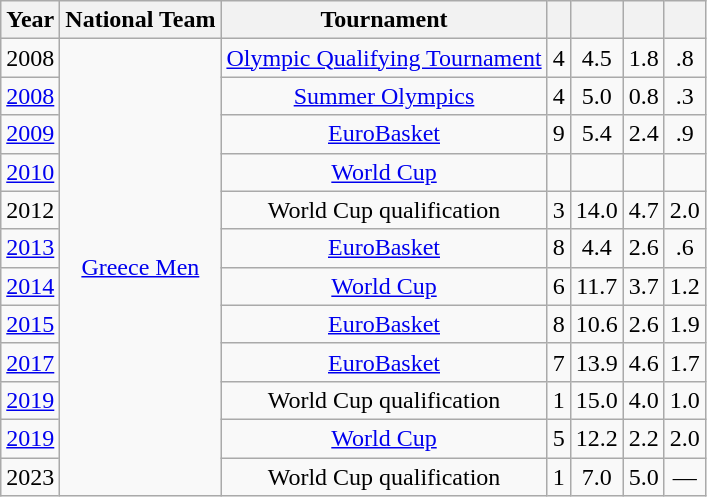<table class="wikitable" style=" text-align:center;">
<tr>
<th>Year</th>
<th>National Team</th>
<th>Tournament</th>
<th></th>
<th></th>
<th></th>
<th></th>
</tr>
<tr>
<td>2008</td>
<td rowspan="12"><a href='#'>Greece Men</a></td>
<td><a href='#'>Olympic Qualifying Tournament</a></td>
<td>4</td>
<td>4.5</td>
<td>1.8</td>
<td>.8</td>
</tr>
<tr>
<td><a href='#'>2008</a></td>
<td><a href='#'>Summer Olympics</a></td>
<td>4</td>
<td>5.0</td>
<td>0.8</td>
<td>.3</td>
</tr>
<tr>
<td><a href='#'>2009</a></td>
<td><a href='#'>EuroBasket</a></td>
<td>9</td>
<td>5.4</td>
<td>2.4</td>
<td>.9</td>
</tr>
<tr>
<td><a href='#'>2010</a></td>
<td><a href='#'>World Cup</a></td>
<td></td>
<td></td>
<td></td>
<td></td>
</tr>
<tr>
<td>2012</td>
<td>World Cup qualification</td>
<td>3</td>
<td>14.0</td>
<td>4.7</td>
<td>2.0</td>
</tr>
<tr>
<td><a href='#'>2013</a></td>
<td><a href='#'>EuroBasket</a></td>
<td>8</td>
<td>4.4</td>
<td>2.6</td>
<td>.6</td>
</tr>
<tr>
<td><a href='#'>2014</a></td>
<td><a href='#'>World Cup</a></td>
<td>6</td>
<td>11.7</td>
<td>3.7</td>
<td>1.2</td>
</tr>
<tr>
<td><a href='#'>2015</a></td>
<td><a href='#'>EuroBasket</a></td>
<td>8</td>
<td>10.6</td>
<td>2.6</td>
<td>1.9</td>
</tr>
<tr>
<td><a href='#'>2017</a></td>
<td><a href='#'>EuroBasket</a></td>
<td>7</td>
<td>13.9</td>
<td>4.6</td>
<td>1.7</td>
</tr>
<tr>
<td><a href='#'>2019</a></td>
<td>World Cup qualification</td>
<td>1</td>
<td>15.0</td>
<td>4.0</td>
<td>1.0</td>
</tr>
<tr>
<td><a href='#'>2019</a></td>
<td><a href='#'>World Cup</a></td>
<td>5</td>
<td>12.2</td>
<td>2.2</td>
<td>2.0</td>
</tr>
<tr>
<td>2023</td>
<td>World Cup qualification</td>
<td>1</td>
<td>7.0</td>
<td>5.0</td>
<td>—</td>
</tr>
</table>
